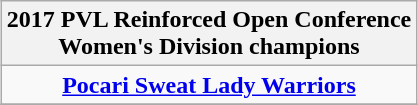<table class=wikitable style="text-align:center; margin:auto">
<tr>
<th>2017 PVL Reinforced Open Conference<br>Women's Division champions</th>
</tr>
<tr>
<td><strong><a href='#'>Pocari Sweat Lady Warriors</a></strong></td>
</tr>
<tr>
</tr>
</table>
